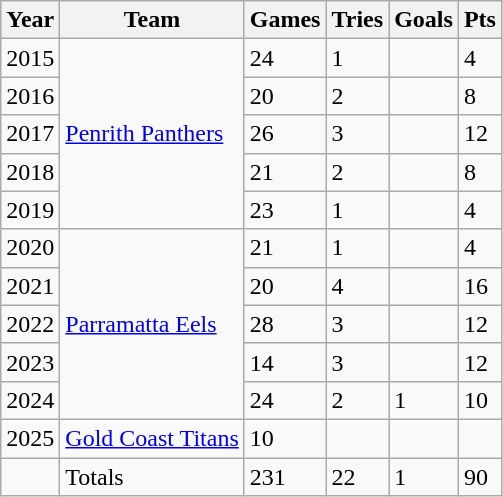<table class="wikitable">
<tr>
<th>Year</th>
<th>Team</th>
<th>Games</th>
<th>Tries</th>
<th>Goals</th>
<th>Pts</th>
</tr>
<tr>
<td>2015</td>
<td rowspan="5"> <a href='#'>Penrith Panthers</a></td>
<td>24</td>
<td>1</td>
<td></td>
<td>4</td>
</tr>
<tr>
<td>2016</td>
<td>20</td>
<td>2</td>
<td></td>
<td>8</td>
</tr>
<tr>
<td>2017</td>
<td>26</td>
<td>3</td>
<td></td>
<td>12</td>
</tr>
<tr>
<td>2018</td>
<td>21</td>
<td>2</td>
<td></td>
<td>8</td>
</tr>
<tr>
<td>2019</td>
<td>23</td>
<td>1</td>
<td></td>
<td>4</td>
</tr>
<tr>
<td>2020</td>
<td rowspan="5"> <a href='#'>Parramatta Eels</a></td>
<td>21</td>
<td>1</td>
<td></td>
<td>4</td>
</tr>
<tr>
<td>2021</td>
<td>20</td>
<td>4</td>
<td></td>
<td>16</td>
</tr>
<tr>
<td>2022</td>
<td>28</td>
<td>3</td>
<td></td>
<td>12</td>
</tr>
<tr>
<td>2023</td>
<td>14</td>
<td>3</td>
<td></td>
<td>12</td>
</tr>
<tr>
<td>2024</td>
<td>24</td>
<td>2</td>
<td>1</td>
<td>10</td>
</tr>
<tr>
<td>2025</td>
<td> <a href='#'>Gold Coast Titans</a></td>
<td>10</td>
<td></td>
<td></td>
<td></td>
</tr>
<tr>
<td></td>
<td>Totals</td>
<td>231</td>
<td>22</td>
<td>1</td>
<td>90</td>
</tr>
</table>
